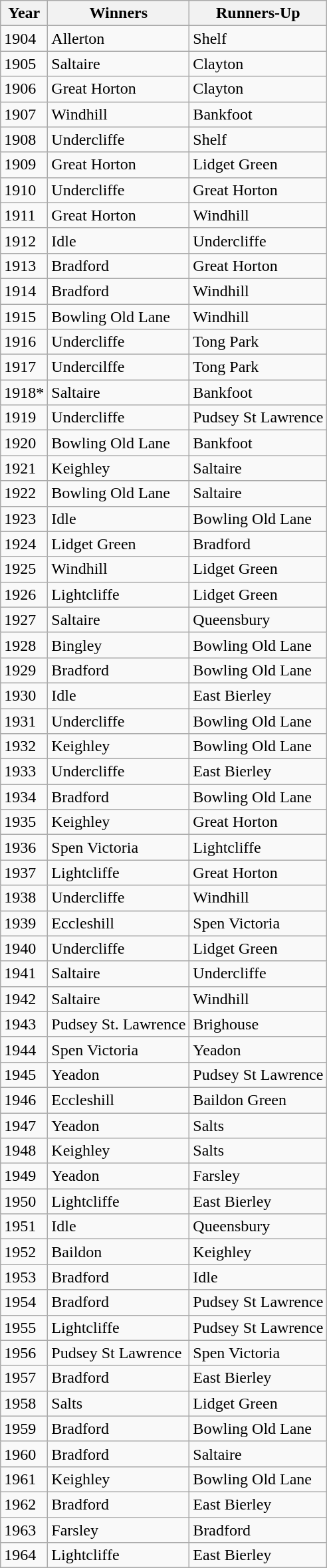<table class=wikitable>
<tr>
<th>Year</th>
<th>Winners</th>
<th>Runners-Up</th>
</tr>
<tr>
<td>1904</td>
<td>Allerton</td>
<td>Shelf</td>
</tr>
<tr>
<td>1905</td>
<td>Saltaire</td>
<td>Clayton</td>
</tr>
<tr>
<td>1906</td>
<td>Great Horton</td>
<td>Clayton</td>
</tr>
<tr>
<td>1907</td>
<td>Windhill</td>
<td>Bankfoot</td>
</tr>
<tr>
<td>1908</td>
<td>Undercliffe</td>
<td>Shelf</td>
</tr>
<tr>
<td>1909</td>
<td>Great Horton</td>
<td>Lidget Green</td>
</tr>
<tr>
<td>1910</td>
<td>Undercliffe</td>
<td>Great Horton</td>
</tr>
<tr>
<td>1911</td>
<td>Great Horton</td>
<td>Windhill</td>
</tr>
<tr>
<td>1912</td>
<td>Idle</td>
<td>Undercliffe</td>
</tr>
<tr>
<td>1913</td>
<td>Bradford</td>
<td>Great Horton</td>
</tr>
<tr>
<td>1914</td>
<td>Bradford</td>
<td>Windhill</td>
</tr>
<tr>
<td>1915</td>
<td>Bowling Old Lane</td>
<td>Windhill</td>
</tr>
<tr>
<td>1916</td>
<td>Undercliffe</td>
<td>Tong Park</td>
</tr>
<tr>
<td>1917</td>
<td>Undercilffe</td>
<td>Tong Park</td>
</tr>
<tr>
<td>1918*</td>
<td>Saltaire</td>
<td>Bankfoot</td>
</tr>
<tr>
<td>1919</td>
<td>Undercliffe</td>
<td>Pudsey St Lawrence</td>
</tr>
<tr>
<td>1920</td>
<td>Bowling Old Lane</td>
<td>Bankfoot</td>
</tr>
<tr>
<td>1921</td>
<td>Keighley</td>
<td>Saltaire</td>
</tr>
<tr>
<td>1922</td>
<td>Bowling Old Lane</td>
<td>Saltaire</td>
</tr>
<tr>
<td>1923</td>
<td>Idle</td>
<td>Bowling Old Lane</td>
</tr>
<tr>
<td>1924</td>
<td>Lidget Green</td>
<td>Bradford</td>
</tr>
<tr>
<td>1925</td>
<td>Windhill</td>
<td>Lidget Green</td>
</tr>
<tr>
<td>1926</td>
<td>Lightcliffe</td>
<td>Lidget Green</td>
</tr>
<tr>
<td>1927</td>
<td>Saltaire</td>
<td>Queensbury</td>
</tr>
<tr>
<td>1928</td>
<td>Bingley</td>
<td>Bowling Old Lane</td>
</tr>
<tr>
<td>1929</td>
<td>Bradford</td>
<td>Bowling Old Lane</td>
</tr>
<tr>
<td>1930</td>
<td>Idle</td>
<td>East Bierley</td>
</tr>
<tr>
<td>1931</td>
<td>Undercliffe</td>
<td>Bowling Old Lane</td>
</tr>
<tr>
<td>1932</td>
<td>Keighley</td>
<td>Bowling Old Lane</td>
</tr>
<tr>
<td>1933</td>
<td>Undercliffe</td>
<td>East Bierley</td>
</tr>
<tr>
<td>1934</td>
<td>Bradford</td>
<td>Bowling Old Lane</td>
</tr>
<tr>
<td>1935</td>
<td>Keighley</td>
<td>Great Horton</td>
</tr>
<tr>
<td>1936</td>
<td>Spen Victoria</td>
<td>Lightcliffe</td>
</tr>
<tr>
<td>1937</td>
<td>Lightcliffe</td>
<td>Great Horton</td>
</tr>
<tr>
<td>1938</td>
<td>Undercliffe</td>
<td>Windhill</td>
</tr>
<tr>
<td>1939</td>
<td>Eccleshill</td>
<td>Spen Victoria</td>
</tr>
<tr>
<td>1940</td>
<td>Undercliffe</td>
<td>Lidget Green</td>
</tr>
<tr>
<td>1941</td>
<td>Saltaire</td>
<td>Undercliffe</td>
</tr>
<tr>
<td>1942</td>
<td>Saltaire</td>
<td>Windhill</td>
</tr>
<tr>
<td>1943</td>
<td>Pudsey St. Lawrence</td>
<td>Brighouse</td>
</tr>
<tr>
<td>1944</td>
<td>Spen Victoria</td>
<td>Yeadon</td>
</tr>
<tr>
<td>1945</td>
<td>Yeadon</td>
<td>Pudsey St Lawrence</td>
</tr>
<tr>
<td>1946</td>
<td>Eccleshill</td>
<td>Baildon Green</td>
</tr>
<tr>
<td>1947</td>
<td>Yeadon</td>
<td>Salts</td>
</tr>
<tr>
<td>1948</td>
<td>Keighley</td>
<td>Salts</td>
</tr>
<tr>
<td>1949</td>
<td>Yeadon</td>
<td>Farsley</td>
</tr>
<tr>
<td>1950</td>
<td>Lightcliffe</td>
<td>East Bierley</td>
</tr>
<tr>
<td>1951</td>
<td>Idle</td>
<td>Queensbury</td>
</tr>
<tr>
<td>1952</td>
<td>Baildon</td>
<td>Keighley</td>
</tr>
<tr>
<td>1953</td>
<td>Bradford</td>
<td>Idle</td>
</tr>
<tr>
<td>1954</td>
<td>Bradford</td>
<td>Pudsey St Lawrence</td>
</tr>
<tr>
<td>1955</td>
<td>Lightcliffe</td>
<td>Pudsey St Lawrence</td>
</tr>
<tr>
<td>1956</td>
<td>Pudsey St Lawrence</td>
<td>Spen Victoria</td>
</tr>
<tr>
<td>1957</td>
<td>Bradford</td>
<td>East Bierley</td>
</tr>
<tr>
<td>1958</td>
<td>Salts</td>
<td>Lidget Green</td>
</tr>
<tr>
<td>1959</td>
<td>Bradford</td>
<td>Bowling Old Lane</td>
</tr>
<tr>
<td>1960</td>
<td>Bradford</td>
<td>Saltaire</td>
</tr>
<tr>
<td>1961</td>
<td>Keighley</td>
<td>Bowling Old Lane</td>
</tr>
<tr>
<td>1962</td>
<td>Bradford</td>
<td>East Bierley</td>
</tr>
<tr>
<td>1963</td>
<td>Farsley</td>
<td>Bradford</td>
</tr>
<tr>
<td>1964</td>
<td>Lightcliffe</td>
<td>East Bierley</td>
</tr>
</table>
